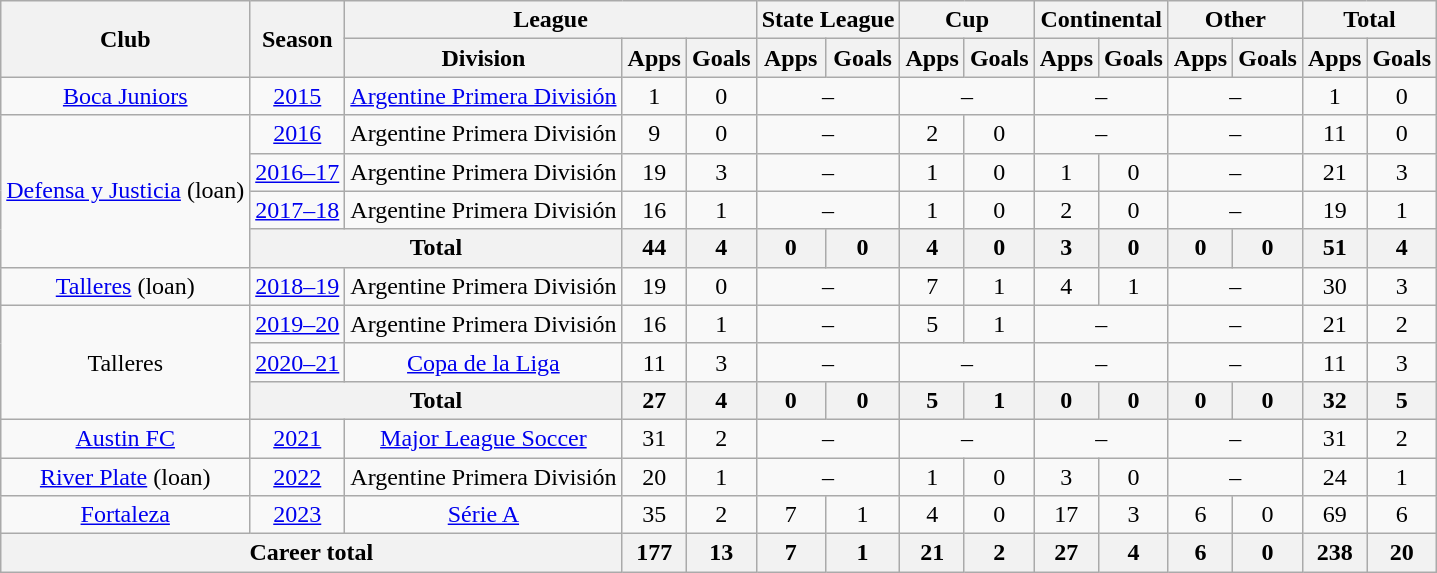<table class=wikitable style=text-align:center>
<tr>
<th rowspan=2>Club</th>
<th rowspan=2>Season</th>
<th colspan=3>League</th>
<th colspan=2>State League</th>
<th colspan=2>Cup</th>
<th colspan=2>Continental</th>
<th colspan=2>Other</th>
<th colspan=2>Total</th>
</tr>
<tr>
<th>Division</th>
<th>Apps</th>
<th>Goals</th>
<th>Apps</th>
<th>Goals</th>
<th>Apps</th>
<th>Goals</th>
<th>Apps</th>
<th>Goals</th>
<th>Apps</th>
<th>Goals</th>
<th>Apps</th>
<th>Goals</th>
</tr>
<tr>
<td><a href='#'>Boca Juniors</a></td>
<td><a href='#'>2015</a></td>
<td><a href='#'>Argentine Primera División</a></td>
<td>1</td>
<td>0</td>
<td colspan="2">–</td>
<td colspan="2">–</td>
<td colspan="2">–</td>
<td colspan="2">–</td>
<td>1</td>
<td>0</td>
</tr>
<tr>
<td rowspan="4"><a href='#'>Defensa y Justicia</a> (loan)</td>
<td><a href='#'>2016</a></td>
<td>Argentine Primera División</td>
<td>9</td>
<td>0</td>
<td colspan="2">–</td>
<td>2</td>
<td>0</td>
<td colspan="2">–</td>
<td colspan="2">–</td>
<td>11</td>
<td>0</td>
</tr>
<tr>
<td><a href='#'>2016–17</a></td>
<td>Argentine Primera División</td>
<td>19</td>
<td>3</td>
<td colspan="2">–</td>
<td>1</td>
<td>0</td>
<td>1</td>
<td>0</td>
<td colspan="2">–</td>
<td>21</td>
<td>3</td>
</tr>
<tr>
<td><a href='#'>2017–18</a></td>
<td>Argentine Primera División</td>
<td>16</td>
<td>1</td>
<td colspan="2">–</td>
<td>1</td>
<td>0</td>
<td>2</td>
<td>0</td>
<td colspan="2">–</td>
<td>19</td>
<td>1</td>
</tr>
<tr>
<th colspan="2">Total</th>
<th>44</th>
<th>4</th>
<th>0</th>
<th>0</th>
<th>4</th>
<th>0</th>
<th>3</th>
<th>0</th>
<th>0</th>
<th>0</th>
<th>51</th>
<th>4</th>
</tr>
<tr>
<td><a href='#'>Talleres</a> (loan)</td>
<td><a href='#'>2018–19</a></td>
<td>Argentine Primera División</td>
<td>19</td>
<td>0</td>
<td colspan="2">–</td>
<td>7</td>
<td>1</td>
<td>4</td>
<td>1</td>
<td colspan="2">–</td>
<td>30</td>
<td>3</td>
</tr>
<tr>
<td rowspan="3">Talleres</td>
<td><a href='#'>2019–20</a></td>
<td>Argentine Primera División</td>
<td>16</td>
<td>1</td>
<td colspan="2">–</td>
<td>5</td>
<td>1</td>
<td colspan="2">–</td>
<td colspan="2">–</td>
<td>21</td>
<td>2</td>
</tr>
<tr>
<td><a href='#'>2020–21</a></td>
<td><a href='#'>Copa de la Liga</a></td>
<td>11</td>
<td>3</td>
<td colspan="2">–</td>
<td colspan="2">–</td>
<td colspan="2">–</td>
<td colspan="2">–</td>
<td>11</td>
<td>3</td>
</tr>
<tr>
<th colspan="2">Total</th>
<th>27</th>
<th>4</th>
<th>0</th>
<th>0</th>
<th>5</th>
<th>1</th>
<th>0</th>
<th>0</th>
<th>0</th>
<th>0</th>
<th>32</th>
<th>5</th>
</tr>
<tr>
<td><a href='#'>Austin FC</a></td>
<td><a href='#'>2021</a></td>
<td><a href='#'>Major League Soccer</a></td>
<td>31</td>
<td>2</td>
<td colspan="2">–</td>
<td colspan="2">–</td>
<td colspan="2">–</td>
<td colspan="2">–</td>
<td>31</td>
<td>2</td>
</tr>
<tr>
<td><a href='#'>River Plate</a> (loan)</td>
<td><a href='#'>2022</a></td>
<td>Argentine Primera División</td>
<td>20</td>
<td>1</td>
<td colspan="2">–</td>
<td>1</td>
<td>0</td>
<td>3</td>
<td>0</td>
<td colspan="2">–</td>
<td>24</td>
<td>1</td>
</tr>
<tr>
<td><a href='#'>Fortaleza</a></td>
<td><a href='#'>2023</a></td>
<td><a href='#'>Série A</a></td>
<td>35</td>
<td>2</td>
<td>7</td>
<td>1</td>
<td>4</td>
<td>0</td>
<td>17</td>
<td>3</td>
<td>6</td>
<td>0</td>
<td>69</td>
<td>6</td>
</tr>
<tr>
<th colspan="3">Career total</th>
<th>177</th>
<th>13</th>
<th>7</th>
<th>1</th>
<th>21</th>
<th>2</th>
<th>27</th>
<th>4</th>
<th>6</th>
<th>0</th>
<th>238</th>
<th>20</th>
</tr>
</table>
